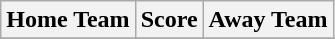<table class="wikitable" style="text-align: center">
<tr>
<th>Home Team</th>
<th>Score</th>
<th>Away Team</th>
</tr>
<tr>
</tr>
</table>
